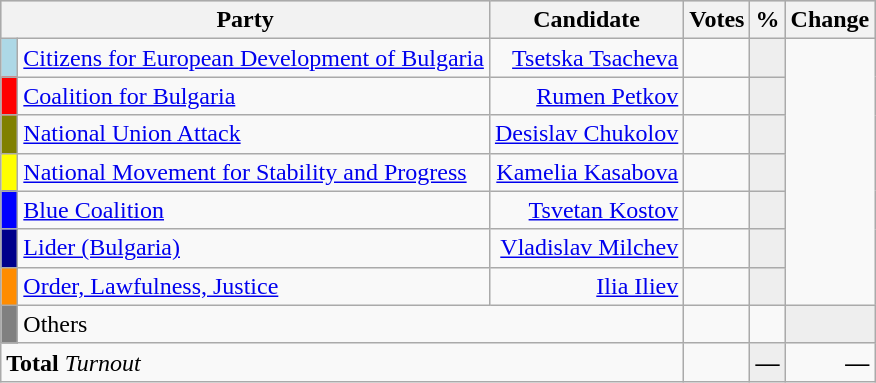<table class="wikitable" border="1">
<tr style="background-color:#C9C9C9">
<th align=left colspan=2 valign=top>Party</th>
<th align-right>Candidate</th>
<th align-right>Votes</th>
<th align=right>%</th>
<th align=right>Change</th>
</tr>
<tr>
<td bgcolor="lightblue"> </td>
<td align=left><a href='#'>Citizens for European Development of Bulgaria</a></td>
<td align=right><a href='#'>Tsetska Tsacheva</a></td>
<td align=right></td>
<td align=right style="background-color:#EEEEEE"></td>
</tr>
<tr>
<td bgcolor="red"> </td>
<td align=left><a href='#'>Coalition for Bulgaria</a></td>
<td align=right><a href='#'>Rumen Petkov</a></td>
<td align=right></td>
<td align=right style="background-color:#EEEEEE"></td>
</tr>
<tr>
<td bgcolor="#808000"> </td>
<td align=left><a href='#'>National Union Attack</a></td>
<td align=right><a href='#'>Desislav Chukolov</a></td>
<td align=right></td>
<td align=right style="background-color:#EEEEEE"></td>
</tr>
<tr>
<td bgcolor="yellow"> </td>
<td align=left><a href='#'>National Movement for Stability and Progress</a></td>
<td align=right><a href='#'>Kamelia Kasabova</a></td>
<td align=right></td>
<td align=right style="background-color:#EEEEEE"></td>
</tr>
<tr>
<td bgcolor="blue"> </td>
<td align=left><a href='#'>Blue Coalition</a></td>
<td align=right><a href='#'>Tsvetan Kostov</a></td>
<td align=right></td>
<td align=right style="background-color:#EEEEEE"></td>
</tr>
<tr>
<td bgcolor="darkblue"> </td>
<td align=left><a href='#'>Lider (Bulgaria)</a></td>
<td align=right><a href='#'>Vladislav Milchev</a></td>
<td align=right></td>
<td align=right style="background-color:#EEEEEE"></td>
</tr>
<tr>
<td bgcolor="darkorange"> </td>
<td align=left><a href='#'>Order, Lawfulness, Justice</a></td>
<td align=right><a href='#'>Ilia Iliev</a></td>
<td align=right></td>
<td align=right style="background-color:#EEEEEE"></td>
</tr>
<tr>
<td bgcolor="grey"> </td>
<td align=left colspan=2>Others</td>
<td align=right></td>
<td align=right></td>
<td align=right style="background-color:#EEEEEE"></td>
</tr>
<tr>
<td align=left colspan=3><strong>Total</strong>      <em> Turnout</em></td>
<td align=right></td>
<td align=right style="background-color:#EEEEEE"><strong>—</strong></td>
<td align=right><strong>—</strong></td>
</tr>
</table>
